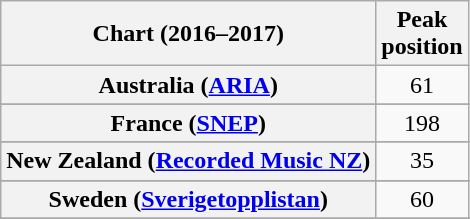<table class="wikitable sortable plainrowheaders" style="text-align:center">
<tr>
<th scope="col">Chart (2016–2017)</th>
<th scope="col">Peak<br>position</th>
</tr>
<tr>
<th scope="row">Australia (<a href='#'>ARIA</a>)</th>
<td>61</td>
</tr>
<tr>
</tr>
<tr>
</tr>
<tr>
</tr>
<tr>
</tr>
<tr>
<th scope="row">France (<a href='#'>SNEP</a>)</th>
<td>198</td>
</tr>
<tr>
</tr>
<tr>
<th scope="row">New Zealand (<a href='#'>Recorded Music NZ</a>)</th>
<td>35</td>
</tr>
<tr>
</tr>
<tr>
</tr>
<tr>
<th scope="row">Sweden (<a href='#'>Sverigetopplistan</a>)</th>
<td>60</td>
</tr>
<tr>
</tr>
<tr>
</tr>
<tr>
</tr>
<tr>
</tr>
<tr>
</tr>
</table>
